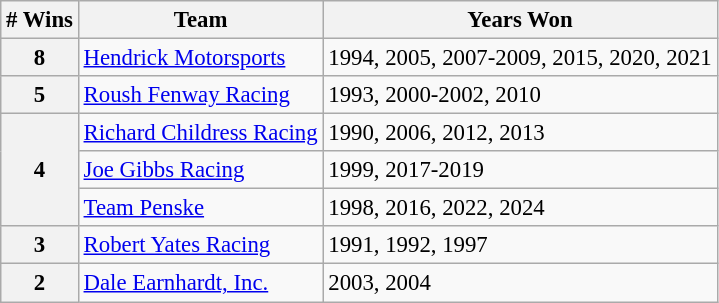<table class="wikitable" style="font-size: 95%;">
<tr>
<th># Wins</th>
<th>Team</th>
<th>Years Won</th>
</tr>
<tr>
<th>8</th>
<td><a href='#'>Hendrick Motorsports</a></td>
<td>1994, 2005, 2007-2009, 2015, 2020, 2021</td>
</tr>
<tr>
<th>5</th>
<td><a href='#'>Roush Fenway Racing</a></td>
<td>1993, 2000-2002, 2010</td>
</tr>
<tr>
<th rowspan="3">4</th>
<td><a href='#'>Richard Childress Racing</a></td>
<td>1990, 2006, 2012, 2013</td>
</tr>
<tr>
<td><a href='#'>Joe Gibbs Racing</a></td>
<td>1999, 2017-2019</td>
</tr>
<tr>
<td><a href='#'>Team Penske</a></td>
<td>1998, 2016, 2022, 2024</td>
</tr>
<tr>
<th>3</th>
<td><a href='#'>Robert Yates Racing</a></td>
<td>1991, 1992, 1997</td>
</tr>
<tr>
<th>2</th>
<td><a href='#'>Dale Earnhardt, Inc.</a></td>
<td>2003, 2004</td>
</tr>
</table>
